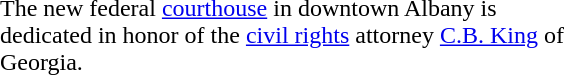<table class="toccolours" style="width: 24em; float: right; margin: 0 0 1em 1em; text-align:left;" cellspacing="3">
<tr>
<td>The new federal <a href='#'>courthouse</a> in downtown Albany is dedicated in honor of the <a href='#'>civil rights</a> attorney <a href='#'>C.B. King</a> of Georgia.</td>
</tr>
</table>
